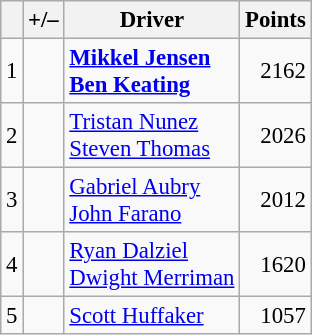<table class="wikitable" style="font-size: 95%;">
<tr>
<th scope="col"></th>
<th scope="col">+/–</th>
<th scope="col">Driver</th>
<th scope="col">Points</th>
</tr>
<tr>
<td align=center>1</td>
<td align="left"></td>
<td><strong> <a href='#'>Mikkel Jensen</a><br> <a href='#'>Ben Keating</a></strong></td>
<td align=right>2162</td>
</tr>
<tr>
<td align=center>2</td>
<td align="left"></td>
<td> <a href='#'>Tristan Nunez</a><br> <a href='#'>Steven Thomas</a></td>
<td align=right>2026</td>
</tr>
<tr>
<td align=center>3</td>
<td align="left"></td>
<td> <a href='#'>Gabriel Aubry</a><br> <a href='#'>John Farano</a></td>
<td align=right>2012</td>
</tr>
<tr>
<td align=center>4</td>
<td align="left"></td>
<td> <a href='#'>Ryan Dalziel</a><br> <a href='#'>Dwight Merriman</a></td>
<td align=right>1620</td>
</tr>
<tr>
<td align=center>5</td>
<td align="left"></td>
<td> <a href='#'>Scott Huffaker</a></td>
<td align=right>1057</td>
</tr>
</table>
